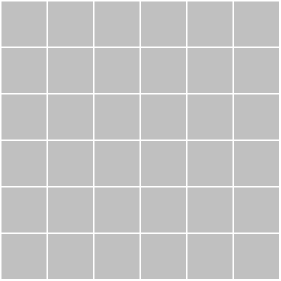<table border="0" cellpadding="0" cellspacing="1" style="text-align:center; background-color: white; color: black;">
<tr style="height:30px; background-color: silver;">
<td style="width:30px;"> </td>
<td style="width:30px;"> </td>
<td style="width:30px;"> </td>
<td style="width:30px;"> </td>
<td style="width:30px;"> </td>
<td style="width:30px;"> </td>
</tr>
<tr style="height:30px; background-color: silver;">
<td style="width:30px;"> </td>
<td style="width:30px;"> </td>
<td style="width:30px;"> </td>
<td style="width:30px;"> </td>
<td style="width:30px;"> </td>
<td style="width:30px;"> </td>
</tr>
<tr style="height:30px; background-color: silver;">
<td style="width:30px;"> </td>
<td style="width:30px;"></td>
<td style="width:30px;"> </td>
<td style="width:30px;"></td>
<td style="width:30px;"></td>
<td style="width:30px;"> </td>
</tr>
<tr style="height:30px; background-color: silver;">
<td style="width:30px;"></td>
<td style="width:30px;"> </td>
<td style="width:30px;"></td>
<td style="width:30px;"></td>
<td style="width:30px;"> </td>
<td style="width:30px;"> </td>
</tr>
<tr style="height:30px; background-color: silver;">
<td style="width:30px;"> </td>
<td style="width:30px;"></td>
<td style="width:30px;"></td>
<td style="width:30px;"> </td>
<td style="width:30px;"> </td>
<td style="width:30px;"> </td>
</tr>
<tr style="height:30px; background-color: silver;">
<td style="width:30px;"></td>
<td style="width:30px;"></td>
<td style="width:30px;"> </td>
<td style="width:30px;"></td>
<td style="width:30px;"></td>
<td style="width:30px;"> </td>
</tr>
</table>
